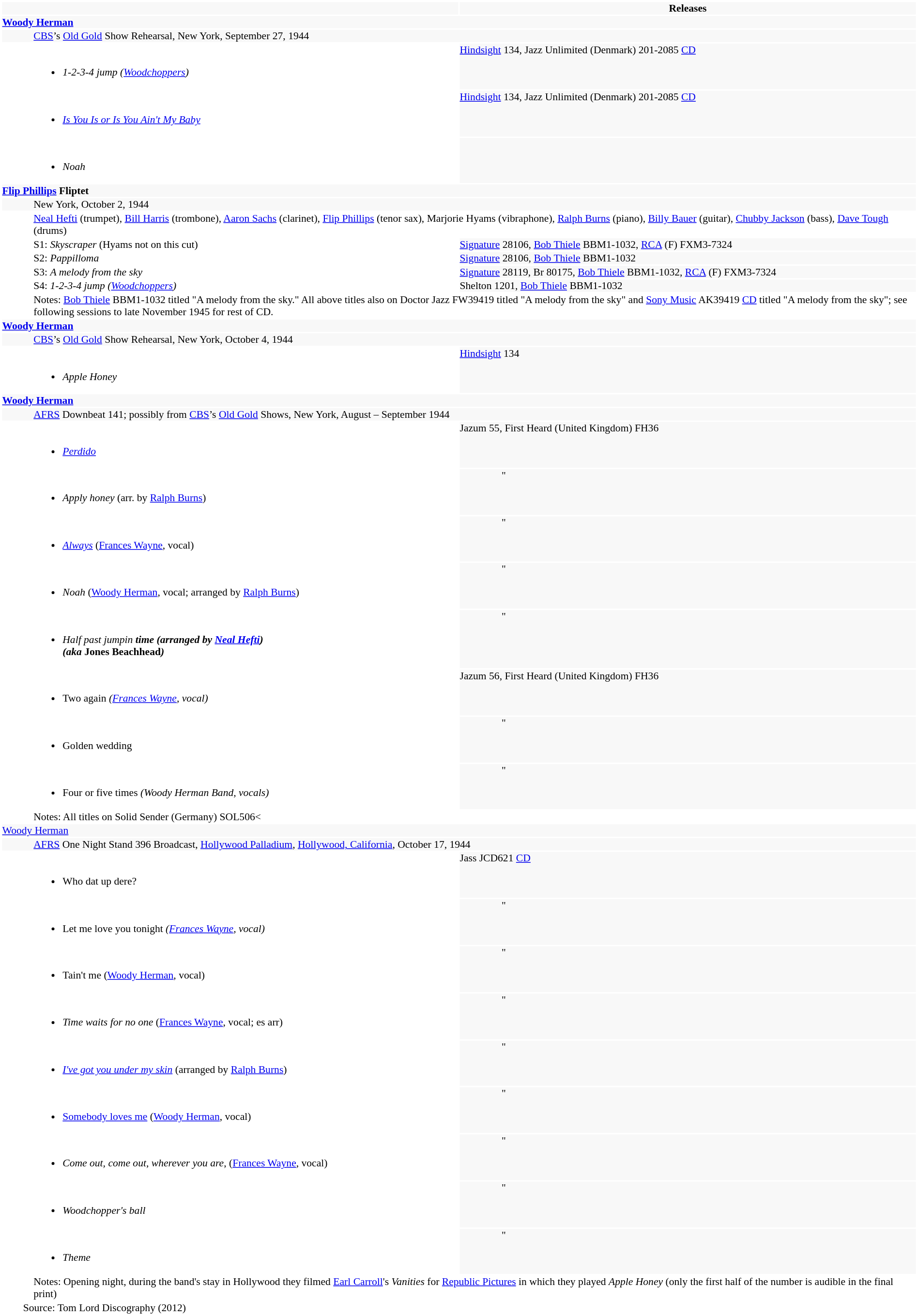<table width="100%" border="0" cellpadding="0" style="border:1px solid white; background-color: white; font-size:90%">
<tr valign="bottom" style="text-align:center">
<td style="width:50%;background-color:#F8F8F8;"></td>
<td style="width:50%;background-color:#F8F8F8;"><strong>Releases</strong></td>
</tr>
<tr valign="bottom" style="text-align:left">
<td colspan="2" style="background:#F8F8F8"><strong><a href='#'>Woody Herman</a></strong></td>
</tr>
<tr valign="center" style="text-align:left">
<td colspan="2" style="background:#F8F8F8;padding-left:3em"><a href='#'>CBS</a>’s <a href='#'>Old Gold</a> Show Rehearsal, New York, September 27, 1944</td>
</tr>
<tr valign="top" style="text-align:left">
<td style="background-color:white;padding-left:3em"><br><ul><li><em>1-2-3-4 jump (<a href='#'>Woodchoppers</a>)</em></li></ul></td>
<td style="background-color:#F8F8F8"><a href='#'>Hindsight</a> 134, Jazz Unlimited (Denmark) 201-2085 <a href='#'>CD</a></td>
</tr>
<tr valign="top" style="text-align:left">
<td style="background-color:white;padding-left:3em"><br><ul><li><em><a href='#'>Is You Is or Is You Ain't My Baby</a></em></li></ul></td>
<td style="background-color:#F8F8F8"><a href='#'>Hindsight</a> 134, Jazz Unlimited (Denmark) 201-2085 <a href='#'>CD</a></td>
</tr>
<tr valign="top" style="text-align:left">
<td style="background-color:white;padding-left:3em"><br><ul><li><em>Noah</em></li></ul></td>
<td style="background-color:#F8F8F8"></td>
</tr>
<tr valign="bottom" style="text-align:left">
<td colspan="2" style="background:#F8F8F8;"><strong><a href='#'>Flip Phillips</a> Fliptet</strong></td>
</tr>
<tr valign="center" style="text-align:left">
<td colspan="2" style="background:#F8F8F8;padding-left:3em">New York, October 2, 1944</td>
</tr>
<tr valign="top" style="text-align:left">
<td colspan="2" style="background:#ffffff;padding-left:3em"><a href='#'>Neal Hefti</a> (trumpet), <a href='#'>Bill Harris</a> (trombone), <a href='#'>Aaron Sachs</a> (clarinet), <a href='#'>Flip Phillips</a> (tenor sax), Marjorie Hyams (vibraphone), <a href='#'>Ralph Burns</a> (piano), <a href='#'>Billy Bauer</a> (guitar), <a href='#'>Chubby Jackson</a> (bass), <a href='#'>Dave Tough</a> (drums)</td>
</tr>
<tr valign="top" style="text-align:left">
<td style="background-color:white;padding-left:3em">S1: <em>Skyscraper</em> (Hyams not on this cut)</td>
<td style="background-color:#F8F8F8"><a href='#'>Signature</a> 28106, <a href='#'>Bob Thiele</a> BBM1-1032, <a href='#'>RCA</a> (F) FXM3-7324</td>
</tr>
<tr valign="top" style="text-align:left">
<td style="background-color:white;padding-left:3em">S2: <em>Pappilloma</em></td>
<td style="background-color:#F8F8F8"><a href='#'>Signature</a> 28106, <a href='#'>Bob Thiele</a> BBM1-1032</td>
</tr>
<tr valign="top" style="text-align:left">
<td style="background-color:white;padding-left:3em">S3: <em>A melody from the sky</em></td>
<td style="background-color:#F8F8F8"><a href='#'>Signature</a> 28119, Br 80175, <a href='#'>Bob Thiele</a> BBM1-1032, <a href='#'>RCA</a> (F) FXM3-7324</td>
</tr>
<tr valign="top" style="text-align:left">
<td style="background-color:white;padding-left:3em">S4: <em>1-2-3-4 jump (<a href='#'>Woodchoppers</a>)</em></td>
<td style="background-color:#F8F8F8">Shelton 1201, <a href='#'>Bob Thiele</a> BBM1-1032</td>
</tr>
<tr valign="top" style="text-align:left">
<td colspan="2" style="background:#ffffff;padding-left:3em">Notes: <a href='#'>Bob Thiele</a> BBM1-1032 titled "A melody from the sky."  All above titles also on Doctor Jazz FW39419 titled "A melody from the sky" and <a href='#'>Sony Music</a> AK39419 <a href='#'>CD</a> titled "A melody from the sky"; see following sessions to late November 1945 for rest of CD.</td>
</tr>
<tr valign="bottom" style="text-align:left">
<td colspan="2" style="background:#F8F8F8;"><strong><a href='#'>Woody Herman</a></strong></td>
</tr>
<tr valign="center" style="text-align:left">
<td colspan="2" style="background:#F8F8F8;padding-left:3em"><a href='#'>CBS</a>’s <a href='#'>Old Gold</a> Show Rehearsal, New York, October 4, 1944</td>
</tr>
<tr valign="top" style="text-align:left">
<td style="background-color:white;padding-left:3em"><br><ul><li><em>Apple Honey</em></li></ul></td>
<td style="background-color:#F8F8F8"><a href='#'>Hindsight</a> 134</td>
</tr>
<tr valign="bottom" style="text-align:left">
<td colspan="2" style="background:#F8F8F8;"><strong><a href='#'>Woody Herman</a></strong></td>
</tr>
<tr valign="center" style="text-align:left">
<td colspan="2" style="background:#F8F8F8;padding-left:3em"><a href='#'>AFRS</a> Downbeat 141; possibly from <a href='#'>CBS</a>’s <a href='#'>Old Gold</a> Shows, New York, August – September 1944</td>
</tr>
<tr valign="top" style="text-align:left">
<td style="background-color:white;padding-left:3em"><br><ul><li><em><a href='#'>Perdido</a></em></li></ul></td>
<td style="background-color:#F8F8F8">Jazum 55, First Heard (United Kingdom) FH36</td>
</tr>
<tr valign="top" style="text-align:left">
<td style="background-color:white;padding-left:3em"><br><ul><li><em>Apply honey</em> (arr. by <a href='#'>Ralph Burns</a>)</li></ul></td>
<td style="background-color:#F8F8F8;padding-left:4em">"</td>
</tr>
<tr valign="top" style="text-align:left">
<td style="background-color:white;padding-left:3em"><br><ul><li><em><a href='#'>Always</a></em> (<a href='#'>Frances Wayne</a>, vocal)</li></ul></td>
<td style="background-color:#F8F8F8;padding-left:4em">"</td>
</tr>
<tr valign="top" style="text-align:left">
<td style="background-color:white;padding-left:3em"><br><ul><li><em>Noah</em> (<a href='#'>Woody Herman</a>, vocal; arranged by <a href='#'>Ralph Burns</a>)</li></ul></td>
<td style="background-color:#F8F8F8;padding-left:4em">"</td>
</tr>
<tr valign="top" style="text-align:left">
<td style="background-color:white;padding-left:3em"><br><ul><li><em>Half past jumpin<strong> time (arranged by <a href='#'>Neal Hefti</a>)<br>(aka </em>Jones Beachhead<em>)</li></ul></td>
<td style="background-color:#F8F8F8;padding-left:4em">"</td>
</tr>
<tr valign="top" style="text-align:left">
<td style="background-color:white;padding-left:3em"><br><ul><li></em>Two again<em> (<a href='#'>Frances Wayne</a>, vocal)</li></ul></td>
<td style="background-color:#F8F8F8">Jazum 56, First Heard (United Kingdom) FH36</td>
</tr>
<tr valign="top" style="text-align:left">
<td style="background-color:white;padding-left:3em"><br><ul><li></em>Golden wedding<em></li></ul></td>
<td style="background-color:#F8F8F8;padding-left:4em">"</td>
</tr>
<tr valign="top" style="text-align:left">
<td style="background-color:white;padding-left:3em"><br><ul><li></em>Four or five times<em> (Woody Herman Band, vocals)</li></ul></td>
<td style="background-color:#F8F8F8;padding-left:4em">"</td>
</tr>
<tr valign="top" style="text-align:left">
<td colspan="2" style="background:#ffffff;padding-left:3em">Notes: All titles on Solid Sender (Germany) SOL506<</td>
</tr>
<tr valign="bottom" style="text-align:left">
<td colspan="2" style="background:#F8F8F8;"></strong><a href='#'>Woody Herman</a><strong></td>
</tr>
<tr valign="center" style="text-align:left">
<td colspan="2" style="background:#F8F8F8;padding-left:3em"><a href='#'>AFRS</a> One Night Stand 396 Broadcast, <a href='#'>Hollywood Palladium</a>, <a href='#'>Hollywood, California</a>, October 17, 1944</td>
</tr>
<tr valign="top" style="text-align:left">
<td style="background-color:white;padding-left:3em"><br><ul><li></em>Who dat up dere?<em></li></ul></td>
<td style="background-color:#F8F8F8">Jass JCD621 <a href='#'>CD</a></td>
</tr>
<tr valign="top" style="text-align:left">
<td style="background-color:white;padding-left:3em"><br><ul><li></em>Let me love you tonight<em> (<a href='#'>Frances Wayne</a>, vocal)</li></ul></td>
<td style="background-color:#F8F8F8;padding-left:4em">"</td>
</tr>
<tr valign="top" style="text-align:left">
<td style="background-color:white;padding-left:3em"><br><ul><li></strong>Tain't me</em> (<a href='#'>Woody Herman</a>, vocal)</li></ul></td>
<td style="background-color:#F8F8F8;padding-left:4em">"</td>
</tr>
<tr valign="top" style="text-align:left">
<td style="background-color:white;padding-left:3em"><br><ul><li><em>Time waits for no one</em> (<a href='#'>Frances Wayne</a>, vocal; es arr)</li></ul></td>
<td style="background-color:#F8F8F8;padding-left:4em">"</td>
</tr>
<tr valign="top" style="text-align:left">
<td style="background-color:white;padding-left:3em"><br><ul><li><em><a href='#'>I've got you under my skin</a></em> (arranged by <a href='#'>Ralph Burns</a>)</li></ul></td>
<td style="background-color:#F8F8F8;padding-left:4em">"</td>
</tr>
<tr valign="top" style="text-align:left">
<td style="background-color:white;padding-left:3em"><br><ul><li><a href='#'>Somebody loves me</a> (<a href='#'>Woody Herman</a>, vocal)</li></ul></td>
<td style="background-color:#F8F8F8;padding-left:4em">"</td>
</tr>
<tr valign="top" style="text-align:left">
<td style="background-color:white;padding-left:3em"><br><ul><li><em>Come out, come out, wherever you are</em>, (<a href='#'>Frances Wayne</a>, vocal)</li></ul></td>
<td style="background-color:#F8F8F8;padding-left:4em">"</td>
</tr>
<tr valign="top" style="text-align:left">
<td style="background-color:white;padding-left:3em"><br><ul><li><em>Woodchopper's ball</em></li></ul></td>
<td style="background-color:#F8F8F8;padding-left:4em">"</td>
</tr>
<tr valign="top" style="text-align:left">
<td style="background-color:white;padding-left:3em"><br><ul><li><em>Theme</em></li></ul></td>
<td style="background-color:#F8F8F8;padding-left:4em">"</td>
</tr>
<tr valign="top" style="text-align:left">
<td colspan="2" style="background:#ffffff;padding-left:3em">Notes: Opening night, during the band's stay in Hollywood they filmed <a href='#'>Earl Carroll</a>'s <em>Vanities</em> for <a href='#'>Republic Pictures</a> in which they played <em>Apple Honey</em> (only the first half of the number is audible in the final print)<br></td>
</tr>
<tr valign="top" style="text-align:left">
<td colspan="2" style="background:#ffffff;padding-left:2em">Source:  Tom Lord Discography (2012)</td>
</tr>
</table>
